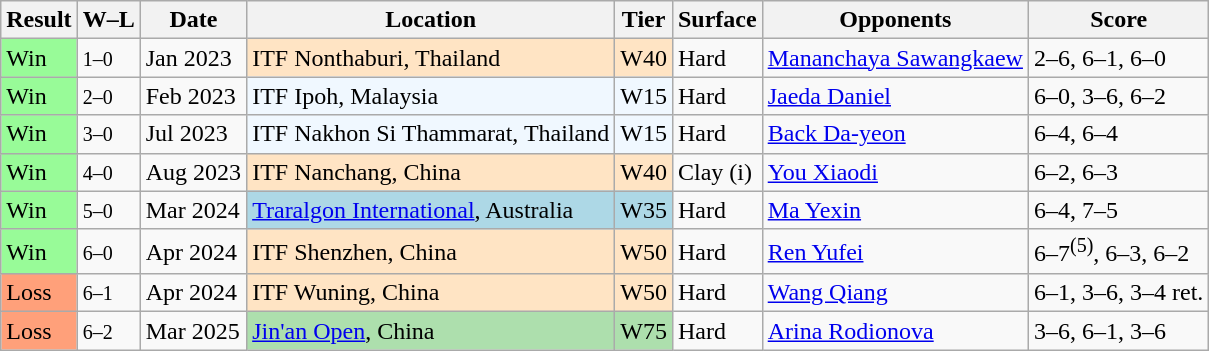<table class="sortable wikitable">
<tr>
<th>Result</th>
<th class="unsortable">W–L</th>
<th>Date</th>
<th>Location</th>
<th>Tier</th>
<th>Surface</th>
<th>Opponents</th>
<th class="unsortable">Score</th>
</tr>
<tr>
<td style="background:#98fb98;">Win</td>
<td><small>1–0</small></td>
<td>Jan 2023</td>
<td style="background:#ffe4c4;">ITF Nonthaburi, Thailand</td>
<td style="background:#ffe4c4;">W40</td>
<td>Hard</td>
<td> <a href='#'>Mananchaya Sawangkaew</a></td>
<td>2–6, 6–1, 6–0</td>
</tr>
<tr>
<td style="background:#98fb98;">Win</td>
<td><small>2–0</small></td>
<td>Feb 2023</td>
<td style="background:#f0f8ff;">ITF Ipoh, Malaysia</td>
<td style="background:#f0f8ff;">W15</td>
<td>Hard</td>
<td> <a href='#'>Jaeda Daniel</a></td>
<td>6–0, 3–6, 6–2</td>
</tr>
<tr>
<td style="background:#98fb98;">Win</td>
<td><small>3–0</small></td>
<td>Jul 2023</td>
<td style="background:#f0f8ff;">ITF Nakhon Si Thammarat, Thailand</td>
<td style="background:#f0f8ff;">W15</td>
<td>Hard</td>
<td> <a href='#'>Back Da-yeon</a></td>
<td>6–4, 6–4</td>
</tr>
<tr>
<td style="background:#98fb98;">Win</td>
<td><small>4–0</small></td>
<td>Aug 2023</td>
<td style="background:#ffe4c4;">ITF Nanchang, China</td>
<td style="background:#ffe4c4;">W40</td>
<td>Clay (i)</td>
<td> <a href='#'>You Xiaodi</a></td>
<td>6–2, 6–3</td>
</tr>
<tr>
<td style="background:#98fb98;">Win</td>
<td><small>5–0</small></td>
<td>Mar 2024</td>
<td style="background:lightblue;"><a href='#'>Traralgon International</a>, Australia</td>
<td style="background:lightblue;">W35</td>
<td>Hard</td>
<td> <a href='#'>Ma Yexin</a></td>
<td>6–4, 7–5</td>
</tr>
<tr>
<td style="background:#98fb98;">Win</td>
<td><small>6–0</small></td>
<td>Apr 2024</td>
<td style="background:#ffe4c4;">ITF Shenzhen, China</td>
<td style="background:#ffe4c4;">W50</td>
<td>Hard</td>
<td> <a href='#'>Ren Yufei</a></td>
<td>6–7<sup>(5)</sup>, 6–3, 6–2</td>
</tr>
<tr>
<td style="background:#ffa07a;">Loss</td>
<td><small>6–1</small></td>
<td>Apr 2024</td>
<td style="background:#ffe4c4;">ITF Wuning, China</td>
<td style="background:#ffe4c4;">W50</td>
<td>Hard</td>
<td> <a href='#'>Wang Qiang</a></td>
<td>6–1, 3–6, 3–4 ret.</td>
</tr>
<tr>
<td style="background:#ffa07a;">Loss</td>
<td><small>6–2</small></td>
<td>Mar 2025</td>
<td bgcolor=addfad><a href='#'>Jin'an Open</a>, China</td>
<td bgcolor=addfad>W75</td>
<td>Hard</td>
<td> <a href='#'>Arina Rodionova</a></td>
<td>3–6, 6–1, 3–6</td>
</tr>
</table>
